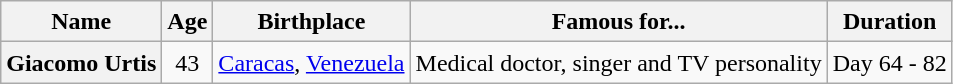<table class="wikitable sortable" style="text-align:center; line-height:20px; width:auto;">
<tr>
<th>Name</th>
<th>Age</th>
<th>Birthplace</th>
<th>Famous for...</th>
<th>Duration</th>
</tr>
<tr>
<th>Giacomo Urtis</th>
<td>43</td>
<td><a href='#'>Caracas</a>, <a href='#'>Venezuela</a></td>
<td>Medical doctor, singer and TV personality</td>
<td>Day 64 - 82</td>
</tr>
</table>
